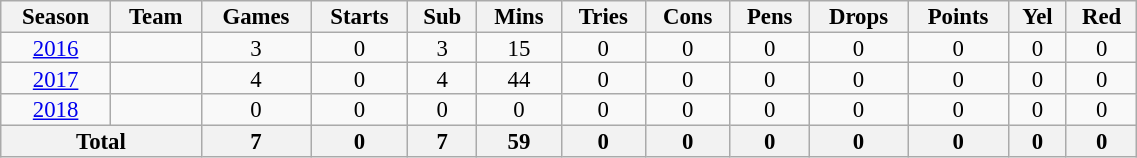<table class="wikitable" style="text-align:center; line-height:90%; font-size:95%; width:60%;">
<tr>
<th>Season</th>
<th>Team</th>
<th>Games</th>
<th>Starts</th>
<th>Sub</th>
<th>Mins</th>
<th>Tries</th>
<th>Cons</th>
<th>Pens</th>
<th>Drops</th>
<th>Points</th>
<th>Yel</th>
<th>Red</th>
</tr>
<tr>
<td><a href='#'>2016</a></td>
<td></td>
<td>3</td>
<td>0</td>
<td>3</td>
<td>15</td>
<td>0</td>
<td>0</td>
<td>0</td>
<td>0</td>
<td>0</td>
<td>0</td>
<td>0</td>
</tr>
<tr>
<td><a href='#'>2017</a></td>
<td></td>
<td>4</td>
<td>0</td>
<td>4</td>
<td>44</td>
<td>0</td>
<td>0</td>
<td>0</td>
<td>0</td>
<td>0</td>
<td>0</td>
<td>0</td>
</tr>
<tr>
<td><a href='#'>2018</a></td>
<td></td>
<td>0</td>
<td>0</td>
<td>0</td>
<td>0</td>
<td>0</td>
<td>0</td>
<td>0</td>
<td>0</td>
<td>0</td>
<td>0</td>
<td>0</td>
</tr>
<tr>
<th colspan="2">Total</th>
<th>7</th>
<th>0</th>
<th>7</th>
<th>59</th>
<th>0</th>
<th>0</th>
<th>0</th>
<th>0</th>
<th>0</th>
<th>0</th>
<th>0</th>
</tr>
</table>
